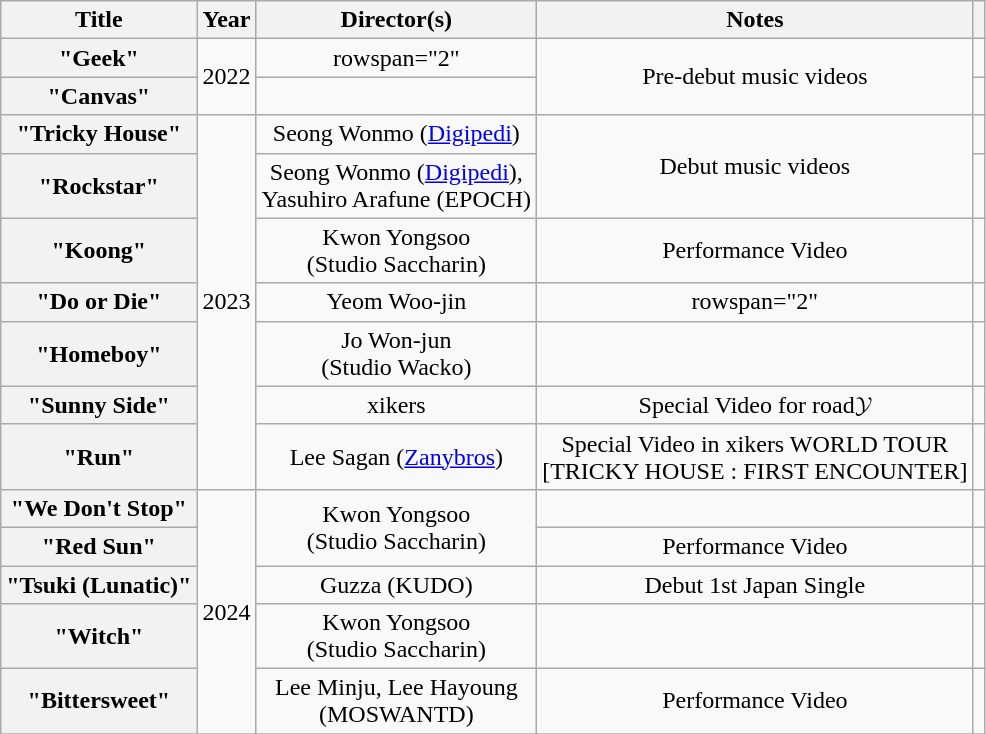<table class="wikitable plainrowheaders" style="text-align:center">
<tr>
<th scope="col">Title</th>
<th scope="col">Year</th>
<th scope="col">Director(s)</th>
<th scope="col">Notes</th>
<th scope="col"></th>
</tr>
<tr>
<th scope="row">"Geek"</th>
<td rowspan="2">2022</td>
<td>rowspan="2" </td>
<td rowspan="2">Pre-debut music videos</td>
<td></td>
</tr>
<tr>
<th scope="row">"Canvas"<br></th>
<td></td>
</tr>
<tr>
<th scope="row">"Tricky House"</th>
<td rowspan="7">2023</td>
<td>Seong Wonmo (<a href='#'>Digipedi</a>)</td>
<td rowspan="2">Debut music videos</td>
<td></td>
</tr>
<tr>
<th scope="row">"Rockstar"</th>
<td>Seong Wonmo (<a href='#'>Digipedi</a>),<br>Yasuhiro Arafune (EPOCH)</td>
<td></td>
</tr>
<tr>
<th scope="row">"Koong"</th>
<td>Kwon Yongsoo<br>(Studio Saccharin)</td>
<td>Performance Video</td>
<td></td>
</tr>
<tr>
<th scope="row">"Do or Die"</th>
<td>Yeom Woo-jin</td>
<td>rowspan="2" </td>
<td></td>
</tr>
<tr>
<th scope="row">"Homeboy"</th>
<td>Jo Won-jun<br>(Studio Wacko)</td>
<td></td>
</tr>
<tr>
<th scope="row">"Sunny Side"</th>
<td>xikers</td>
<td>Special Video for road𝓨</td>
<td></td>
</tr>
<tr>
<th scope="row">"Run"</th>
<td>Lee Sagan (<a href='#'>Zanybros</a>)</td>
<td>Special Video in xikers WORLD TOUR<br>[TRICKY HOUSE : FIRST ENCOUNTER]</td>
<td></td>
</tr>
<tr>
<th scope="row">"We Don't Stop"</th>
<td rowspan="5">2024</td>
<td rowspan="2">Kwon Yongsoo<br>(Studio Saccharin)</td>
<td></td>
<td></td>
</tr>
<tr>
<th scope="row">"Red Sun"</th>
<td>Performance Video</td>
<td></td>
</tr>
<tr>
<th scope="row">"Tsuki (Lunatic)"</th>
<td>Guzza (KUDO)</td>
<td>Debut 1st Japan Single</td>
<td></td>
</tr>
<tr>
<th scope="row">"Witch"</th>
<td>Kwon Yongsoo<br>(Studio Saccharin)</td>
<td></td>
<td></td>
</tr>
<tr>
<th scope="row">"Bittersweet"</th>
<td>Lee Minju, Lee Hayoung<br>(MOSWANTD)</td>
<td>Performance Video</td>
<td></td>
</tr>
<tr>
</tr>
</table>
